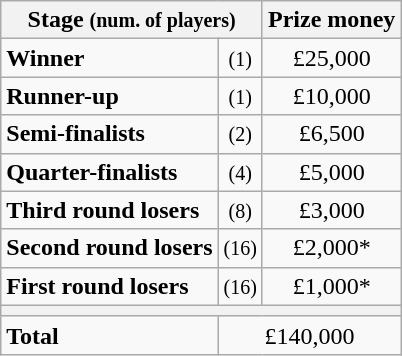<table class="wikitable">
<tr>
<th colspan=2>Stage <small>(num. of players)</small></th>
<th>Prize money</th>
</tr>
<tr>
<td><strong>Winner</strong></td>
<td align=center><small>(1)</small></td>
<td align=center>£25,000</td>
</tr>
<tr>
<td><strong>Runner-up</strong></td>
<td align=center><small>(1)</small></td>
<td align=center>£10,000</td>
</tr>
<tr>
<td><strong>Semi-finalists</strong></td>
<td align=center><small>(2)</small></td>
<td align=center>£6,500</td>
</tr>
<tr>
<td><strong>Quarter-finalists</strong></td>
<td align=center><small>(4)</small></td>
<td align=center>£5,000</td>
</tr>
<tr>
<td><strong>Third round losers</strong></td>
<td align=center><small>(8)</small></td>
<td align=center>£3,000</td>
</tr>
<tr>
<td><strong>Second round losers</strong></td>
<td align=center><small>(16)</small></td>
<td align=center>£2,000*</td>
</tr>
<tr>
<td><strong>First round losers</strong></td>
<td align=center><small>(16)</small></td>
<td align=center>£1,000*</td>
</tr>
<tr>
<th colspan=3></th>
</tr>
<tr>
<td><strong>Total</strong></td>
<td align=center colspan=2>£140,000</td>
</tr>
</table>
